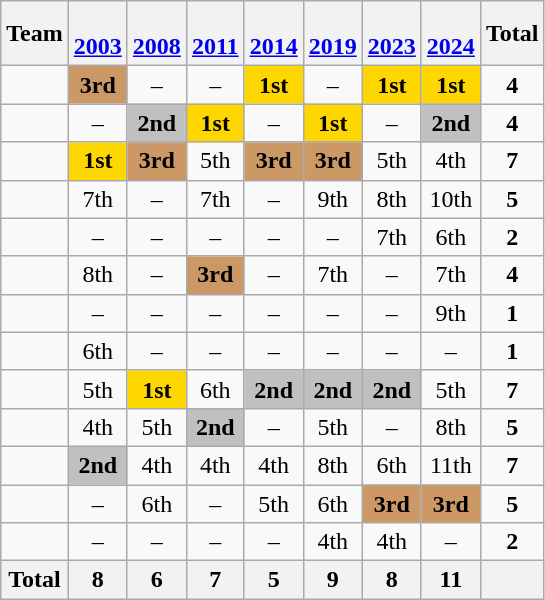<table class="wikitable" style="text-align:center">
<tr>
<th>Team</th>
<th><br><a href='#'>2003</a></th>
<th><br><a href='#'>2008</a></th>
<th><br><a href='#'>2011</a></th>
<th><br><a href='#'>2014</a></th>
<th><br><a href='#'>2019</a></th>
<th><br><a href='#'>2023</a></th>
<th><br><a href='#'>2024</a></th>
<th>Total</th>
</tr>
<tr>
<td align=left></td>
<td bgcolor=cc9966><strong>3rd</strong></td>
<td>–</td>
<td>–</td>
<td bgcolor=gold><strong>1st</strong></td>
<td>–</td>
<td bgcolor=gold><strong>1st</strong></td>
<td bgcolor=gold><strong>1st</strong></td>
<td><strong>4</strong></td>
</tr>
<tr>
<td align=left></td>
<td>–</td>
<td bgcolor=silver><strong>2nd</strong></td>
<td bgcolor=gold><strong>1st</strong></td>
<td>–</td>
<td bgcolor=gold><strong>1st</strong></td>
<td>–</td>
<td bgcolor=silver><strong>2nd</strong></td>
<td><strong>4</strong></td>
</tr>
<tr>
<td align=left></td>
<td bgcolor=gold><strong>1st</strong></td>
<td bgcolor=cc9966><strong>3rd</strong></td>
<td>5th</td>
<td bgcolor=cc9966><strong>3rd</strong></td>
<td bgcolor=cc9966><strong>3rd</strong></td>
<td>5th</td>
<td>4th</td>
<td><strong>7</strong></td>
</tr>
<tr>
<td align=left></td>
<td>7th</td>
<td>–</td>
<td>7th</td>
<td>–</td>
<td>9th</td>
<td>8th</td>
<td>10th</td>
<td><strong>5</strong></td>
</tr>
<tr>
<td align=left></td>
<td>–</td>
<td>–</td>
<td>–</td>
<td>–</td>
<td>–</td>
<td>7th</td>
<td>6th</td>
<td><strong>2</strong></td>
</tr>
<tr>
<td align=left></td>
<td>8th</td>
<td>–</td>
<td bgcolor=cc9966><strong>3rd</strong></td>
<td>–</td>
<td>7th</td>
<td>–</td>
<td>7th</td>
<td><strong>4</strong></td>
</tr>
<tr>
<td align=left></td>
<td>–</td>
<td>–</td>
<td>–</td>
<td>–</td>
<td>–</td>
<td>–</td>
<td>9th</td>
<td><strong>1</strong></td>
</tr>
<tr>
<td align=left></td>
<td>6th</td>
<td>–</td>
<td>–</td>
<td>–</td>
<td>–</td>
<td>–</td>
<td>–</td>
<td><strong>1</strong></td>
</tr>
<tr>
<td align=left></td>
<td>5th</td>
<td bgcolor=gold><strong>1st</strong></td>
<td>6th</td>
<td bgcolor=silver><strong>2nd</strong></td>
<td bgcolor=silver><strong>2nd</strong></td>
<td bgcolor=silver><strong>2nd</strong></td>
<td>5th</td>
<td><strong>7</strong></td>
</tr>
<tr>
<td align=left></td>
<td>4th</td>
<td>5th</td>
<td bgcolor=silver><strong>2nd</strong></td>
<td>–</td>
<td>5th</td>
<td>–</td>
<td>8th</td>
<td><strong>5</strong></td>
</tr>
<tr>
<td align=left></td>
<td bgcolor=silver><strong>2nd</strong></td>
<td>4th</td>
<td>4th</td>
<td>4th</td>
<td>8th</td>
<td>6th</td>
<td>11th</td>
<td><strong>7</strong></td>
</tr>
<tr>
<td align=left></td>
<td>–</td>
<td>6th</td>
<td>–</td>
<td>5th</td>
<td>6th</td>
<td bgcolor=cc9966><strong>3rd</strong></td>
<td bgcolor=cc9966><strong>3rd</strong></td>
<td><strong>5</strong></td>
</tr>
<tr>
<td align=left></td>
<td>–</td>
<td>–</td>
<td>–</td>
<td>–</td>
<td>4th</td>
<td>4th</td>
<td>–</td>
<td><strong>2</strong></td>
</tr>
<tr>
<th>Total</th>
<th>8</th>
<th>6</th>
<th>7</th>
<th>5</th>
<th>9</th>
<th>8</th>
<th>11</th>
<th></th>
</tr>
</table>
